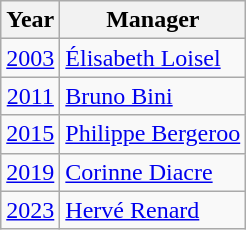<table class="wikitable">
<tr>
<th>Year</th>
<th>Manager</th>
</tr>
<tr>
<td align=center><a href='#'>2003</a></td>
<td> <a href='#'>Élisabeth Loisel</a></td>
</tr>
<tr>
<td align=center><a href='#'>2011</a></td>
<td> <a href='#'>Bruno Bini</a></td>
</tr>
<tr>
<td align=center><a href='#'>2015</a></td>
<td> <a href='#'>Philippe Bergeroo</a></td>
</tr>
<tr>
<td align=center><a href='#'>2019</a></td>
<td> <a href='#'>Corinne Diacre</a></td>
</tr>
<tr>
<td align=center><a href='#'>2023</a></td>
<td> <a href='#'>Hervé Renard</a></td>
</tr>
</table>
